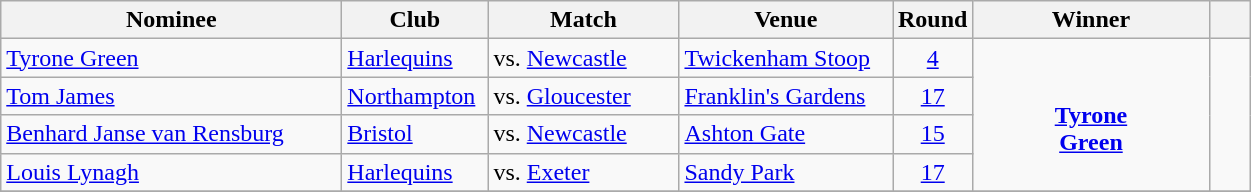<table class="wikitable">
<tr>
<th width=220>Nominee</th>
<th width=90>Club</th>
<th width=120>Match</th>
<th width=135>Venue</th>
<th width=40>Round</th>
<th width=150>Winner</th>
<th width=20></th>
</tr>
<tr>
<td> <a href='#'>Tyrone Green</a></td>
<td><a href='#'>Harlequins</a></td>
<td>vs. <a href='#'>Newcastle</a></td>
<td><a href='#'>Twickenham Stoop</a></td>
<td align=center><a href='#'>4</a></td>
<td rowspan=4 align=center><br><strong><a href='#'>Tyrone<br>Green</a></strong></td>
<td rowspan=4 align=center></td>
</tr>
<tr>
<td> <a href='#'>Tom James</a></td>
<td><a href='#'>Northampton</a></td>
<td>vs. <a href='#'>Gloucester</a></td>
<td><a href='#'>Franklin's Gardens</a></td>
<td align=center><a href='#'>17</a></td>
</tr>
<tr>
<td> <a href='#'>Benhard Janse van Rensburg</a></td>
<td><a href='#'>Bristol</a></td>
<td>vs. <a href='#'>Newcastle</a></td>
<td><a href='#'>Ashton Gate</a></td>
<td align=center><a href='#'>15</a></td>
</tr>
<tr>
<td> <a href='#'>Louis Lynagh</a></td>
<td><a href='#'>Harlequins</a></td>
<td>vs. <a href='#'>Exeter</a></td>
<td><a href='#'>Sandy Park</a></td>
<td align=center><a href='#'>17</a></td>
</tr>
<tr>
</tr>
</table>
